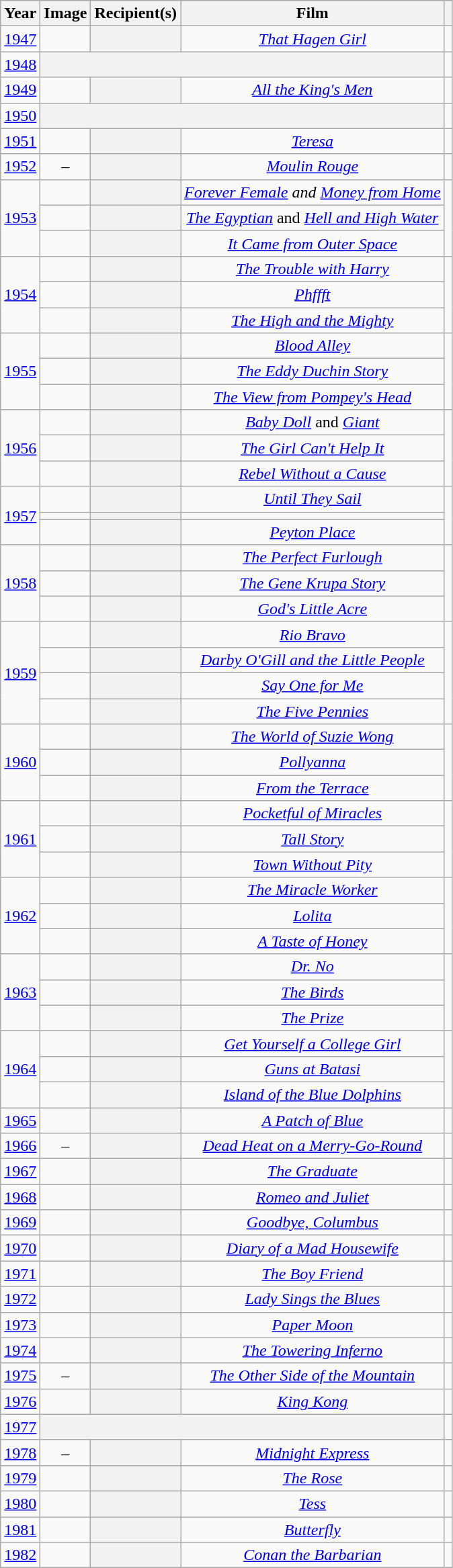<table class="wikitable sortable plainrowheaders" style="text-align:center;">
<tr>
<th scope="col">Year</th>
<th scope="col" class="unsortable">Image</th>
<th scope="col">Recipient(s)</th>
<th scope="col" class="unsortable">Film</th>
<th scope="col" class="unsortable"></th>
</tr>
<tr>
<td><a href='#'>1947</a></td>
<td></td>
<th scope="row"></th>
<td><em><a href='#'>That Hagen Girl</a></em></td>
<td></td>
</tr>
<tr>
<td><a href='#'>1948</a></td>
<th scope="row" colspan="3" style="text-align:center;"></th>
<td></td>
</tr>
<tr>
<td><a href='#'>1949</a></td>
<td></td>
<th scope="row"></th>
<td><em><a href='#'>All the King's Men</a></em></td>
<td></td>
</tr>
<tr>
<td><a href='#'>1950</a></td>
<th scope="row" colspan="3" style="text-align:center;"></th>
<td></td>
</tr>
<tr>
<td><a href='#'>1951</a></td>
<td></td>
<th scope="row"></th>
<td><em><a href='#'>Teresa</a></em></td>
<td></td>
</tr>
<tr>
<td><a href='#'>1952</a></td>
<td>–</td>
<th scope="row"></th>
<td><em><a href='#'>Moulin Rouge</a></em></td>
<td></td>
</tr>
<tr>
<td rowspan="3"><a href='#'>1953</a></td>
<td></td>
<th scope="row"></th>
<td><em><a href='#'>Forever Female</a> and <a href='#'>Money from Home</a></em></td>
<td rowspan="3"></td>
</tr>
<tr>
<td></td>
<th scope="row"></th>
<td><em><a href='#'>The Egyptian</a></em> and <em><a href='#'>Hell and High Water</a></em></td>
</tr>
<tr>
<td></td>
<th scope="row"></th>
<td><em><a href='#'>It Came from Outer Space</a></em></td>
</tr>
<tr>
<td rowspan="3"><a href='#'>1954</a></td>
<td></td>
<th scope="row"></th>
<td><em><a href='#'>The Trouble with Harry</a></em></td>
<td rowspan="3"></td>
</tr>
<tr>
<td></td>
<th scope="row"></th>
<td><em><a href='#'>Phffft</a></em></td>
</tr>
<tr>
<td></td>
<th scope="row"></th>
<td><em><a href='#'>The High and the Mighty</a></em></td>
</tr>
<tr>
<td rowspan="3"><a href='#'>1955</a></td>
<td></td>
<th scope="row"></th>
<td><em><a href='#'>Blood Alley</a></em></td>
<td rowspan="3"></td>
</tr>
<tr>
<td></td>
<th scope="row"></th>
<td><em><a href='#'>The Eddy Duchin Story</a></em></td>
</tr>
<tr>
<td></td>
<th scope="row"></th>
<td><em><a href='#'>The View from Pompey's Head</a></em></td>
</tr>
<tr>
<td rowspan="3"><a href='#'>1956</a></td>
<td></td>
<th scope="row"></th>
<td><em><a href='#'>Baby Doll</a></em> and <em><a href='#'>Giant</a></em></td>
<td rowspan="3"></td>
</tr>
<tr>
<td></td>
<th scope="row"></th>
<td><em><a href='#'>The Girl Can't Help It</a></em></td>
</tr>
<tr>
<td></td>
<th scope="row"></th>
<td><em><a href='#'>Rebel Without a Cause</a></em></td>
</tr>
<tr>
<td rowspan="3"><a href='#'>1957</a></td>
<td></td>
<th scope="row"></th>
<td><em><a href='#'>Until They Sail</a></em></td>
<td rowspan="3"></td>
</tr>
<tr>
<td></td>
<th scope="row"></th>
<td></td>
</tr>
<tr>
<td></td>
<th scope="row"></th>
<td><em><a href='#'>Peyton Place</a></em></td>
</tr>
<tr>
<td rowspan="3"><a href='#'>1958</a></td>
<td></td>
<th scope="row"></th>
<td><em><a href='#'>The Perfect Furlough</a></em></td>
<td rowspan="3"></td>
</tr>
<tr>
<td></td>
<th scope="row"></th>
<td><em><a href='#'>The Gene Krupa Story</a></em></td>
</tr>
<tr>
<td></td>
<th scope="row"></th>
<td><em><a href='#'>God's Little Acre</a></em></td>
</tr>
<tr>
<td rowspan="4"><a href='#'>1959</a></td>
<td></td>
<th scope="row"></th>
<td><em><a href='#'>Rio Bravo</a></em></td>
<td rowspan="4"></td>
</tr>
<tr>
<td></td>
<th scope="row"></th>
<td><em><a href='#'>Darby O'Gill and the Little People</a></em></td>
</tr>
<tr>
<td></td>
<th scope="row"></th>
<td><em><a href='#'>Say One for Me</a></em></td>
</tr>
<tr>
<td></td>
<th scope="row"></th>
<td><em><a href='#'>The Five Pennies</a></em></td>
</tr>
<tr>
<td rowspan="3"><a href='#'>1960</a></td>
<td></td>
<th scope="row"></th>
<td><em><a href='#'>The World of Suzie Wong</a></em></td>
<td rowspan="3"></td>
</tr>
<tr>
<td></td>
<th scope="row"></th>
<td><em><a href='#'>Pollyanna</a></em></td>
</tr>
<tr>
<td></td>
<th scope="row"></th>
<td><em><a href='#'>From the Terrace</a></em></td>
</tr>
<tr>
<td rowspan="3"><a href='#'>1961</a></td>
<td></td>
<th scope="row"></th>
<td><em><a href='#'>Pocketful of Miracles</a></em></td>
<td rowspan="3"></td>
</tr>
<tr>
<td></td>
<th scope="row"></th>
<td><em><a href='#'>Tall Story</a></em></td>
</tr>
<tr>
<td></td>
<th scope="row"></th>
<td><em><a href='#'>Town Without Pity</a></em></td>
</tr>
<tr>
<td rowspan="3"><a href='#'>1962</a></td>
<td></td>
<th scope="row"></th>
<td><em><a href='#'>The Miracle Worker</a></em></td>
<td rowspan="3"></td>
</tr>
<tr>
<td></td>
<th scope="row"></th>
<td><em><a href='#'>Lolita</a></em></td>
</tr>
<tr>
<td></td>
<th scope="row"></th>
<td><em><a href='#'>A Taste of Honey</a></em></td>
</tr>
<tr>
<td rowspan="3"><a href='#'>1963</a></td>
<td></td>
<th scope="row"></th>
<td><em><a href='#'>Dr. No</a></em></td>
<td rowspan="3"></td>
</tr>
<tr>
<td></td>
<th scope="row"></th>
<td><em><a href='#'>The Birds</a></em></td>
</tr>
<tr>
<td></td>
<th scope="row"></th>
<td><em><a href='#'>The Prize</a></em></td>
</tr>
<tr>
<td rowspan="3"><a href='#'>1964</a></td>
<td></td>
<th scope="row"></th>
<td><em><a href='#'>Get Yourself a College Girl</a></em></td>
<td rowspan="3"></td>
</tr>
<tr>
<td></td>
<th scope="row"></th>
<td><em><a href='#'>Guns at Batasi</a></em></td>
</tr>
<tr>
<td></td>
<th scope="row"></th>
<td><em><a href='#'>Island of the Blue Dolphins</a></em></td>
</tr>
<tr>
<td><a href='#'>1965</a></td>
<td></td>
<th scope="row"></th>
<td><em><a href='#'>A Patch of Blue</a></em></td>
<td></td>
</tr>
<tr>
<td><a href='#'>1966</a></td>
<td>–</td>
<th scope="row"></th>
<td><em><a href='#'>Dead Heat on a Merry-Go-Round</a></em></td>
<td></td>
</tr>
<tr>
<td><a href='#'>1967</a></td>
<td></td>
<th scope="row"></th>
<td><em><a href='#'>The Graduate</a></em></td>
<td></td>
</tr>
<tr>
<td><a href='#'>1968</a></td>
<td></td>
<th scope="row"></th>
<td><em><a href='#'>Romeo and Juliet</a></em></td>
<td></td>
</tr>
<tr>
<td><a href='#'>1969</a></td>
<td></td>
<th scope="row"></th>
<td><em><a href='#'>Goodbye, Columbus</a></em></td>
<td></td>
</tr>
<tr>
<td><a href='#'>1970</a></td>
<td></td>
<th scope="row"></th>
<td><em><a href='#'>Diary of a Mad Housewife</a></em></td>
<td></td>
</tr>
<tr>
<td><a href='#'>1971</a></td>
<td></td>
<th scope="row"></th>
<td><em><a href='#'>The Boy Friend</a></em></td>
<td></td>
</tr>
<tr>
<td><a href='#'>1972</a></td>
<td></td>
<th scope="row"></th>
<td><em><a href='#'>Lady Sings the Blues</a></em></td>
<td></td>
</tr>
<tr>
<td><a href='#'>1973</a></td>
<td></td>
<th scope="row"></th>
<td><em><a href='#'>Paper Moon</a></em></td>
<td></td>
</tr>
<tr>
<td><a href='#'>1974</a></td>
<td></td>
<th scope="row"></th>
<td><em><a href='#'>The Towering Inferno</a></em></td>
<td></td>
</tr>
<tr>
<td><a href='#'>1975</a></td>
<td>–</td>
<th scope="row"></th>
<td><em><a href='#'>The Other Side of the Mountain</a></em></td>
<td></td>
</tr>
<tr>
<td><a href='#'>1976</a></td>
<td></td>
<th scope="row"></th>
<td><em><a href='#'>King Kong</a></em></td>
<td></td>
</tr>
<tr>
<td><a href='#'>1977</a></td>
<th colspan="3" scope="row" style="text-align:center;"></th>
<td></td>
</tr>
<tr>
<td><a href='#'>1978</a></td>
<td>–</td>
<th scope="row"></th>
<td><em><a href='#'>Midnight Express</a></em></td>
<td></td>
</tr>
<tr>
<td><a href='#'>1979</a></td>
<td></td>
<th scope="row"></th>
<td><em><a href='#'>The Rose</a></em></td>
<td></td>
</tr>
<tr>
<td><a href='#'>1980</a></td>
<td></td>
<th scope="row"></th>
<td><em><a href='#'>Tess</a></em></td>
<td></td>
</tr>
<tr>
<td><a href='#'>1981</a></td>
<td></td>
<th scope="row"></th>
<td><em><a href='#'>Butterfly</a></em></td>
<td></td>
</tr>
<tr>
<td><a href='#'>1982</a></td>
<td></td>
<th scope="row"></th>
<td><em><a href='#'>Conan the Barbarian</a></em></td>
<td></td>
</tr>
</table>
